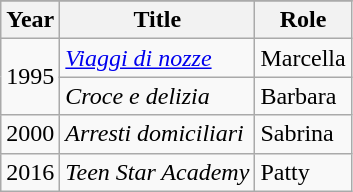<table class="wikitable">
<tr>
</tr>
<tr>
<th>Year</th>
<th>Title</th>
<th>Role</th>
</tr>
<tr>
<td rowspan="2">1995</td>
<td><em><a href='#'>Viaggi di nozze</a></em></td>
<td>Marcella</td>
</tr>
<tr>
<td><em>Croce e delizia</em></td>
<td>Barbara</td>
</tr>
<tr>
<td>2000</td>
<td><em>Arresti domiciliari</em></td>
<td>Sabrina</td>
</tr>
<tr>
<td>2016</td>
<td><em>Teen Star Academy</em></td>
<td>Patty</td>
</tr>
</table>
